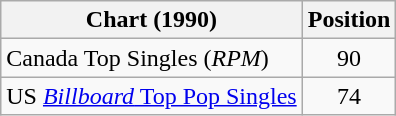<table class="wikitable sortable">
<tr>
<th>Chart (1990)</th>
<th>Position</th>
</tr>
<tr>
<td>Canada Top Singles (<em>RPM</em>)</td>
<td align="center">90</td>
</tr>
<tr>
<td>US <a href='#'><em>Billboard</em> Top Pop Singles</a></td>
<td style="text-align:center;">74</td>
</tr>
</table>
